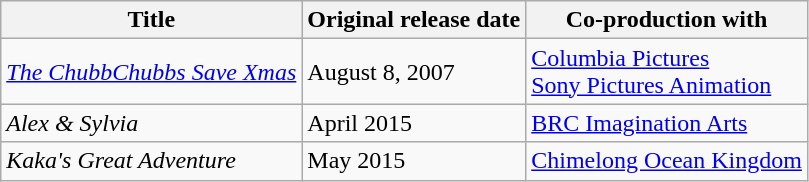<table class="wikitable sortable">
<tr>
<th>Title</th>
<th>Original release date</th>
<th>Co-production with</th>
</tr>
<tr>
<td><em><a href='#'>The ChubbChubbs Save Xmas</a></em></td>
<td>August 8, 2007</td>
<td><a href='#'>Columbia Pictures</a><br><a href='#'>Sony Pictures Animation</a></td>
</tr>
<tr>
<td><em>Alex & Sylvia</em></td>
<td>April 2015</td>
<td><a href='#'>BRC Imagination Arts</a></td>
</tr>
<tr>
<td><em>Kaka's Great Adventure</em></td>
<td>May 2015</td>
<td><a href='#'>Chimelong Ocean Kingdom</a></td>
</tr>
</table>
